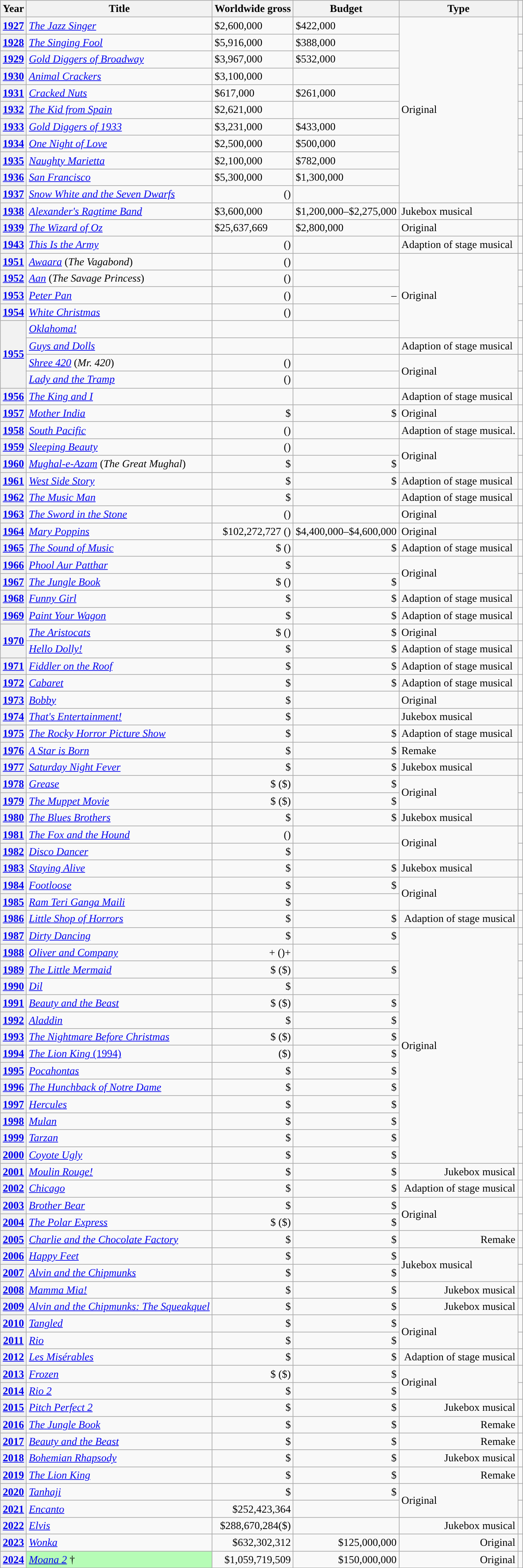<table class="wikitable plainrowheaders" style="margin:auto; margin:auto;">
<tr>
<th scope="col">Year</th>
<th scope="col">Title</th>
<th scope="col">Worldwide gross</th>
<th scope="col">Budget</th>
<th scope="col">Type</th>
<th scope="col"></th>
</tr>
<tr>
<th scope="row"><a href='#'>1927</a></th>
<td><em><a href='#'>The Jazz Singer</a></em></td>
<td>$2,600,000</td>
<td>$422,000</td>
<td scope="row" rowspan="11">Original</td>
<td></td>
</tr>
<tr>
<th scope="row"><a href='#'>1928</a></th>
<td><em><a href='#'>The Singing Fool</a></em></td>
<td>$5,916,000</td>
<td>$388,000</td>
<td></td>
</tr>
<tr>
<th scope="row"><a href='#'>1929</a></th>
<td><em><a href='#'>Gold Diggers of Broadway</a></em></td>
<td>$3,967,000</td>
<td>$532,000</td>
<td></td>
</tr>
<tr>
<th scope="row"><a href='#'>1930</a></th>
<td><em><a href='#'>Animal Crackers</a></em></td>
<td>$3,100,000</td>
<td></td>
<td></td>
</tr>
<tr>
<th scope="row"><a href='#'>1931</a></th>
<td><em><a href='#'>Cracked Nuts</a></em></td>
<td>$617,000</td>
<td>$261,000</td>
<td></td>
</tr>
<tr>
<th scope="row"><a href='#'>1932</a></th>
<td><em><a href='#'>The Kid from Spain</a></em></td>
<td>$2,621,000</td>
<td></td>
<td></td>
</tr>
<tr>
<th scope="row"><a href='#'>1933</a></th>
<td><em><a href='#'>Gold Diggers of 1933</a></em></td>
<td>$3,231,000</td>
<td>$433,000</td>
<td></td>
</tr>
<tr>
<th scope="row"><a href='#'>1934</a></th>
<td><em><a href='#'>One Night of Love</a></em></td>
<td>$2,500,000</td>
<td>$500,000</td>
<td></td>
</tr>
<tr>
<th scope="row"><a href='#'>1935</a></th>
<td><em><a href='#'>Naughty Marietta</a></em></td>
<td>$2,100,000</td>
<td>$782,000</td>
<td></td>
</tr>
<tr>
<th scope="row"><a href='#'>1936</a></th>
<td><em><a href='#'>San Francisco</a></em></td>
<td>$5,300,000</td>
<td>$1,300,000</td>
<td></td>
</tr>
<tr>
<th scope="row"><a href='#'>1937</a></th>
<td><em><a href='#'>Snow White and the Seven Dwarfs</a></em></td>
<td align="right"> ()</td>
<td align="right"></td>
<td style="text-align:center;"></td>
</tr>
<tr>
<th scope="row"><a href='#'>1938</a></th>
<td><em><a href='#'>Alexander's Ragtime Band</a></em></td>
<td>$3,600,000</td>
<td>$1,200,000–$2,275,000</td>
<td>Jukebox musical</td>
<td></td>
</tr>
<tr>
<th scope="row"><a href='#'>1939</a></th>
<td><em><a href='#'>The Wizard of Oz</a></em></td>
<td>$25,637,669</td>
<td>$2,800,000</td>
<td>Original</td>
<td></td>
</tr>
<tr>
<th scope="row" style="text-align:center;"><a href='#'>1943</a></th>
<td><em><a href='#'>This Is the Army</a></em></td>
<td style="text-align:right;"> ()</td>
<td></td>
<td>Adaption of stage musical</td>
<td style="text-align:center;"></td>
</tr>
<tr>
<th scope="row" style="text-align:center;"><a href='#'>1951</a></th>
<td><em><a href='#'>Awaara</a></em> (<em>The Vagabond</em>)</td>
<td style="text-align:right;"> ()</td>
<td></td>
<td scope="row" rowspan="5">Original</td>
<td style="text-align:center;"></td>
</tr>
<tr>
<th scope="row" style="text-align:center;"><a href='#'>1952</a></th>
<td><em><a href='#'>Aan</a></em> (<em>The Savage Princess</em>)</td>
<td style="text-align:right;"> ()</td>
<td></td>
<td style="text-align:center;"></td>
</tr>
<tr>
<th scope="row" style="text-align:center;"><a href='#'>1953</a></th>
<td><em><a href='#'>Peter Pan</a></em></td>
<td style="text-align:right;"> ()</td>
<td style="text-align:right;">–</td>
<td style="text-align:center;"></td>
</tr>
<tr>
<th scope="row" style="text-align:center;"><a href='#'>1954</a></th>
<td><em><a href='#'>White Christmas</a></em></td>
<td style="text-align:right;"> ()</td>
<td></td>
<td style="text-align:center;"></td>
</tr>
<tr>
<th rowspan="4" scope="row" style="text-align:center;"><a href='#'>1955</a></th>
<td><em><a href='#'>Oklahoma!</a></em></td>
<td style="text-align:right;"></td>
<td style="text-align:right;"></td>
<td style="text-align:center;"></td>
</tr>
<tr>
<td><em><a href='#'>Guys and Dolls</a></em></td>
<td style="text-align:right;"></td>
<td style="text-align:right;"></td>
<td>Adaption of stage musical</td>
<td style="text-align:center;"></td>
</tr>
<tr>
<td><em><a href='#'>Shree 420</a></em> (<em>Mr. 420</em>)</td>
<td style="text-align:right;"> ()</td>
<td></td>
<td scope="row" rowspan="2">Original</td>
<td style="text-align:center;"></td>
</tr>
<tr>
<td><em><a href='#'>Lady and the Tramp</a></em></td>
<td style="text-align:right;"> ()</td>
<td style="text-align:right;"></td>
<td style="text-align:center;"></td>
</tr>
<tr>
<th scope="row" style="text-align:center;"><a href='#'>1956</a></th>
<td><em><a href='#'>The King and I</a></em></td>
<td style="text-align:right;"></td>
<td style="text-align:right;"></td>
<td>Adaption of stage musical</td>
<td style="text-align:center;"></td>
</tr>
<tr>
<th scope="row" style="text-align:center;"><a href='#'>1957</a></th>
<td><em><a href='#'>Mother India</a></em></td>
<td style="text-align:right;">$ </td>
<td style="text-align:right;">$</td>
<td>Original</td>
<td style="text-align:center;"></td>
</tr>
<tr>
<th scope="row"><a href='#'>1958</a></th>
<td><em><a href='#'>South Pacific</a></em></td>
<td align="right"> ()</td>
<td align="right"></td>
<td>Adaption of stage musical.</td>
<td style="text-align:center;"></td>
</tr>
<tr>
<th scope="row" style="text-align:center;"><a href='#'>1959</a></th>
<td><em><a href='#'>Sleeping Beauty</a></em></td>
<td style="text-align:right;"> ()</td>
<td style="text-align:right;"></td>
<td scope="row" rowspan="2">Original</td>
<td style="text-align:center;"></td>
</tr>
<tr>
<th scope="row"><a href='#'>1960</a></th>
<td scope="row"><em><a href='#'>Mughal-e-Azam</a></em> (<em>The Great Mughal</em>)</td>
<td style="text-align:right">$ </td>
<td style="text-align:right">$</td>
<td style="text-align:center"></td>
</tr>
<tr>
<th scope="row"><a href='#'>1961</a></th>
<td scope="row"><em><a href='#'>West Side Story</a></em></td>
<td style="text-align:right">$</td>
<td style="text-align:right">$</td>
<td>Adaption of stage musical</td>
<td style="text-align:center"></td>
</tr>
<tr>
<th scope="row"><a href='#'>1962</a></th>
<td scope="row"><em><a href='#'>The Music Man</a></em></td>
<td style="text-align:right">$</td>
<td></td>
<td>Adaption of stage musical</td>
<td style="text-align:center"></td>
</tr>
<tr>
<th scope="row"><a href='#'>1963</a></th>
<td><em><a href='#'>The Sword in the Stone</a></em></td>
<td style="text-align:right;"> ()</td>
<td style="text-align:right;"></td>
<td>Original</td>
<td style="text-align:center;"></td>
</tr>
<tr>
<th scope="row"><a href='#'>1964</a></th>
<td scope="row"><em><a href='#'>Mary Poppins</a></em></td>
<td style="text-align:right">$102,272,727 ()</td>
<td>$4,400,000–$4,600,000</td>
<td>Original</td>
<td style="text-align:center"></td>
</tr>
<tr>
<th scope="row"><a href='#'>1965</a></th>
<td scope="row"><em><a href='#'>The Sound of Music</a></em></td>
<td style="text-align:right">$ ()</td>
<td style="text-align:right">$</td>
<td>Adaption of stage musical</td>
<td style="text-align:center"></td>
</tr>
<tr>
<th scope="row"><a href='#'>1966</a></th>
<td scope="row"><em><a href='#'>Phool Aur Patthar</a></em></td>
<td style="text-align:right">$</td>
<td></td>
<td scope="row" rowspan="2">Original</td>
<td style="text-align:center"></td>
</tr>
<tr>
<th scope="row"><a href='#'>1967</a></th>
<td><em><a href='#'>The Jungle Book</a></em></td>
<td style="text-align:right">$ ()</td>
<td style="text-align:right">$</td>
<td style="text-align:center"></td>
</tr>
<tr>
<th scope="row"><a href='#'>1968</a></th>
<td scope="row"><em><a href='#'>Funny Girl</a></em></td>
<td style="text-align:right">$</td>
<td style="text-align:right">$</td>
<td>Adaption of stage musical</td>
<td style="text-align:center"></td>
</tr>
<tr>
<th scope="row"><a href='#'>1969</a></th>
<td scope="row"><em><a href='#'>Paint Your Wagon</a></em></td>
<td style="text-align:right">$</td>
<td style="text-align:right">$</td>
<td>Adaption of stage musical</td>
<td style="text-align:center"></td>
</tr>
<tr>
<th rowspan=2! scope="row"><a href='#'>1970</a></th>
<td scope="row"><em><a href='#'>The Aristocats</a></em></td>
<td style="text-align:right">$ ()</td>
<td style="text-align:right">$</td>
<td scope="row">Original</td>
<td style="text-align:center"></td>
</tr>
<tr>
<td scope="row"><em><a href='#'>Hello Dolly!</a></em></td>
<td style="text-align:right">$</td>
<td style="text-align:right">$</td>
<td scope="row">Adaption of stage musical</td>
<td style="text-align:center"></td>
</tr>
<tr>
<th scope="row"><a href='#'>1971</a></th>
<td scope="row"><em><a href='#'>Fiddler on the Roof</a></em></td>
<td style="text-align:right">$</td>
<td style="text-align:right">$</td>
<td scope="row">Adaption of stage musical</td>
<td style="text-align:center"></td>
</tr>
<tr>
<th scope="row"><a href='#'>1972</a></th>
<td scope="row"><em><a href='#'>Cabaret</a></em></td>
<td style="text-align:right">$</td>
<td style="text-align:right">$</td>
<td scope="row">Adaption of stage musical</td>
<td style="text-align:center"></td>
</tr>
<tr>
<th scope="row"><a href='#'>1973</a></th>
<td scope="row"><em><a href='#'>Bobby</a></em></td>
<td style="text-align:right">$</td>
<td></td>
<td scope="row">Original</td>
<td style="text-align:center"></td>
</tr>
<tr>
<th scope="row"><a href='#'>1974</a></th>
<td scope="row"><em><a href='#'>That's Entertainment!</a></em></td>
<td style="text-align:right">$</td>
<td></td>
<td scope="row">Jukebox musical</td>
<td style="text-align:center"></td>
</tr>
<tr>
<th scope="row"><a href='#'>1975</a></th>
<td scope="row"><em><a href='#'>The Rocky Horror Picture Show</a></em></td>
<td style="text-align:right">$</td>
<td style="text-align:right">$</td>
<td scope="row">Adaption of stage musical</td>
<td style="text-align:center"></td>
</tr>
<tr>
<th scope="row"><a href='#'>1976</a></th>
<td scope="row"><em><a href='#'>A Star is Born</a></em></td>
<td style="text-align:right">$</td>
<td style="text-align:right">$</td>
<td scope="row">Remake</td>
<td style="text-align:center"></td>
</tr>
<tr>
<th scope="row"><a href='#'>1977</a></th>
<td scope="row"><em><a href='#'>Saturday Night Fever</a></em></td>
<td style="text-align:right">$</td>
<td style="text-align:right">$</td>
<td scope="row">Jukebox musical</td>
<td style="text-align:center"></td>
</tr>
<tr>
<th scope="row"><a href='#'>1978</a></th>
<td scope="row"><em><a href='#'>Grease</a></em></td>
<td style="text-align:right">$ ($)</td>
<td style="text-align:right">$</td>
<td scope="row" rowspan="2">Original</td>
<td style="text-align:center"></td>
</tr>
<tr>
<th scope="row" style="text-align:center;"><a href='#'>1979</a></th>
<td scope="row"><em><a href='#'>The Muppet Movie</a></em></td>
<td style="text-align:right">$ ($)</td>
<td style="text-align:right">$</td>
<td style="text-align:center"></td>
</tr>
<tr>
<th scope="row" style="text-align:center;"><a href='#'>1980</a></th>
<td scope="row"><em><a href='#'>The Blues Brothers</a></em></td>
<td style="text-align:right">$</td>
<td style="text-align:right">$</td>
<td scope="row">Jukebox musical</td>
<td style="text-align:center"></td>
</tr>
<tr>
<th scope="row" style="text-align:cente"><a href='#'>1981</a></th>
<td><em><a href='#'>The Fox and the Hound</a></em></td>
<td style="text-align:right;"> ()</td>
<td style="text-align:right;"></td>
<td scope="row" rowspan="2">Original</td>
<td style="text-align:center;"></td>
</tr>
<tr>
<th scope="row" style="text-align:center;"><a href='#'>1982</a></th>
<td scope="row"><em><a href='#'>Disco Dancer</a></em></td>
<td style="text-align:right">$</td>
<td></td>
<td style="text-align:center"></td>
</tr>
<tr>
<th scope="row" style="text-align:center;"><a href='#'>1983</a></th>
<td scope="row"><em><a href='#'>Staying Alive</a></em></td>
<td style="text-align:right">$</td>
<td style="text-align:right">$</td>
<td scope="row">Jukebox musical</td>
<td style="text-align:center"></td>
</tr>
<tr>
<th scope="row" style="text-align:center;"><a href='#'>1984</a></th>
<td scope="row"><em><a href='#'>Footloose</a></em></td>
<td style="text-align:right">$</td>
<td style="text-align:right">$</td>
<td scope="row" rowspan="2">Original</td>
<td style="text-align:center"></td>
</tr>
<tr>
<th scope="row" style="text-align:center;"><a href='#'>1985</a></th>
<td scope="row"><em><a href='#'>Ram Teri Ganga Maili</a></em></td>
<td style="text-align:right">$ </td>
<td></td>
<td style="text-align:center"></td>
</tr>
<tr>
<th scope="row" style="text-align:center;"><a href='#'>1986</a></th>
<td scope="row"><em><a href='#'>Little Shop of Horrors</a></em></td>
<td style="text-align:right">$</td>
<td style="text-align:right">$</td>
<td style="text-align:right">Adaption of stage musical</td>
<td style="text-align:center"></td>
</tr>
<tr>
<th scope="row" style="text-align:center;"><a href='#'>1987</a></th>
<td scope="row"><em><a href='#'>Dirty Dancing</a></em></td>
<td style="text-align:right">$</td>
<td style="text-align:right">$</td>
<td scope="row" rowspan="14">Original</td>
<td style="text-align:center"></td>
</tr>
<tr>
<th scope="row" style="text-align:center;"><a href='#'>1988</a></th>
<td><em><a href='#'>Oliver and Company</a></em></td>
<td style="text-align:right;">+ ()+</td>
<td style="text-align:right;"></td>
<td style="text-align:center;"></td>
</tr>
<tr>
<th scope="row" style="text-align:center;"><a href='#'>1989</a></th>
<td><em><a href='#'>The Little Mermaid</a></em></td>
<td style="text-align:right">$ ($)</td>
<td style="text-align:right">$</td>
<td style="text-align:center"></td>
</tr>
<tr>
<th scope="row" style="text-align:center;"><a href='#'>1990</a></th>
<td scope="row"><em><a href='#'>Dil</a></em></td>
<td style="text-align:right">$ </td>
<td></td>
<td style="text-align:center"></td>
</tr>
<tr>
<th scope="row" style="text-align:center;"><a href='#'>1991</a></th>
<td><em><a href='#'>Beauty and the Beast</a></em></td>
<td style="text-align:right">$ ($)</td>
<td style="text-align:right">$</td>
<td style="text-align:center"></td>
</tr>
<tr>
<th scope="row" style="text-align:center;"><a href='#'>1992</a></th>
<td><em><a href='#'>Aladdin</a></em></td>
<td style="text-align:right">$</td>
<td style="text-align:right">$</td>
<td style="text-align:center"></td>
</tr>
<tr>
<th scope="row" style="text-align:center;"><a href='#'>1993</a></th>
<td><em><a href='#'>The Nightmare Before Christmas</a></em></td>
<td style="text-align:right">$ ($)</td>
<td style="text-align:right">$</td>
<td style="text-align:center"></td>
</tr>
<tr>
<th scope="row" style="text-align:center;"><a href='#'>1994</a></th>
<td><a href='#'><em>The Lion King</em> (1994)</a></td>
<td style="text-align:right">  ($)</td>
<td style="text-align:right">$</td>
<td style="text-align:center"></td>
</tr>
<tr>
<th scope="row" style="text-align:center;"><a href='#'>1995</a></th>
<td><em><a href='#'>Pocahontas</a></em></td>
<td style="text-align:right">$</td>
<td style="text-align:right">$</td>
<td style="text-align:center;"></td>
</tr>
<tr>
<th scope="row" style="text-align:center;"><a href='#'>1996</a></th>
<td><em><a href='#'>The Hunchback of Notre Dame</a></em></td>
<td style="text-align:right">$</td>
<td style="text-align:right">$</td>
<td style="text-align:center;"></td>
</tr>
<tr>
<th scope="row" style="text-align:center;"><a href='#'>1997</a></th>
<td><em><a href='#'>Hercules</a></em></td>
<td style="text-align:right">$</td>
<td style="text-align:right">$</td>
<td style="text-align:center;"></td>
</tr>
<tr>
<th scope="row" style="text-align:center;"><a href='#'>1998</a></th>
<td><em><a href='#'>Mulan</a></em></td>
<td style="text-align:right">$</td>
<td style="text-align:right">$</td>
<td style="text-align:center;"></td>
</tr>
<tr>
<th scope="row" style="text-align:center;"><a href='#'>1999</a></th>
<td><em><a href='#'>Tarzan</a></em></td>
<td style="text-align:right">$</td>
<td style="text-align:right">$</td>
<td style="text-align:center;"></td>
</tr>
<tr>
<th scope="row" style="text-align:center;"><a href='#'>2000</a></th>
<td><em><a href='#'>Coyote Ugly</a></em></td>
<td style="text-align:right">$</td>
<td style="text-align:right">$</td>
<td style="text-align:center;"></td>
</tr>
<tr>
<th scope="row" style="text-align:center;"><a href='#'>2001</a></th>
<td><em><a href='#'>Moulin Rouge!</a></em></td>
<td style="text-align:right">$</td>
<td style="text-align:right">$</td>
<td style="text-align:right">Jukebox musical</td>
<td style="text-align:center;"></td>
</tr>
<tr>
<th scope="row" style="text-align:center;"><a href='#'>2002</a></th>
<td><em><a href='#'>Chicago</a></em></td>
<td style="text-align:right">$</td>
<td style="text-align:right">$</td>
<td style="text-align:right">Adaption of stage musical</td>
<td style="text-align:center;"></td>
</tr>
<tr>
<th scope="row" style="text-align:center;"><a href='#'>2003</a></th>
<td><em><a href='#'>Brother Bear</a></em></td>
<td style="text-align:right">$</td>
<td style="text-align:right">$</td>
<td scope="row" rowspan="2">Original</td>
<td style="text-align:center;"></td>
</tr>
<tr>
<th scope="row" style="text-align:center;"><a href='#'>2004</a></th>
<td><em><a href='#'>The Polar Express</a></em></td>
<td style="text-align:right">$ ($)</td>
<td style="text-align:right">$</td>
<td style="text-align:center;"></td>
</tr>
<tr>
<th scope="row" style="text-align:center;"><a href='#'>2005</a></th>
<td><em><a href='#'>Charlie and the Chocolate Factory</a></em></td>
<td style="text-align:right">$</td>
<td style="text-align:right">$</td>
<td style="text-align:right">Remake</td>
<td style="text-align:center;"></td>
</tr>
<tr>
<th scope="row" style="text-align:center;"><a href='#'>2006</a></th>
<td><em><a href='#'>Happy Feet</a></em></td>
<td style="text-align:right">$</td>
<td style="text-align:right">$</td>
<td scope="row" rowspan="2">Jukebox musical</td>
<td style="text-align:center;"></td>
</tr>
<tr>
<th scope="row" style="text-align:center;"><a href='#'>2007</a></th>
<td><em><a href='#'>Alvin and the Chipmunks</a></em></td>
<td style="text-align:right">$</td>
<td style="text-align:right">$</td>
<td style="text-align:center;"></td>
</tr>
<tr>
<th scope="row" style="text-align:center;"><a href='#'>2008</a></th>
<td><em><a href='#'>Mamma Mia!</a></em></td>
<td style="text-align:right">$</td>
<td style="text-align:right">$</td>
<td style="text-align:right">Jukebox musical</td>
<td style="text-align:center;"></td>
</tr>
<tr>
<th scope="row" style="text-align:center;"><a href='#'>2009</a></th>
<td><em><a href='#'>Alvin and the Chipmunks: The Squeakquel</a></em></td>
<td style="text-align:right">$</td>
<td style="text-align:right">$</td>
<td style="text-align:right">Jukebox musical</td>
<td style="text-align:center;"></td>
</tr>
<tr>
<th scope="row" style="text-align:center;"><a href='#'>2010</a></th>
<td><em><a href='#'>Tangled</a></em></td>
<td style="text-align:right">$</td>
<td style="text-align:right">$</td>
<td scope="row" rowspan="2">Original</td>
<td style="text-align:center;"></td>
</tr>
<tr>
<th scope="row" style="text-align:center;"><a href='#'>2011</a></th>
<td><em><a href='#'>Rio</a></em></td>
<td style="text-align:right">$</td>
<td style="text-align:right">$</td>
<td style="text-align:center;"></td>
</tr>
<tr>
<th scope="row" style="text-align:center;"><a href='#'>2012</a></th>
<td><em><a href='#'>Les Misérables</a></em></td>
<td style="text-align:right">$</td>
<td style="text-align:right">$</td>
<td style="text-align:right">Adaption of stage musical</td>
<td style="text-align:center;"></td>
</tr>
<tr>
<th scope="row" style="text-align:center;"><a href='#'>2013</a></th>
<td><em><a href='#'>Frozen</a></em></td>
<td style="text-align:right">$ ($)</td>
<td style="text-align:right">$</td>
<td scope="row" rowspan="2">Original</td>
<td style="text-align:center"></td>
</tr>
<tr>
<th scope="row" style="text-align:center;"><a href='#'>2014</a></th>
<td><em><a href='#'>Rio 2</a></em></td>
<td style="text-align:right">$</td>
<td style="text-align:right">$</td>
<td style="text-align:center"></td>
</tr>
<tr>
<th scope="row" style="text-align:center;"><a href='#'>2015</a></th>
<td><em><a href='#'>Pitch Perfect 2</a></em></td>
<td style="text-align:right">$</td>
<td style="text-align:right">$</td>
<td style="text-align:right">Jukebox musical</td>
<td style="text-align:center"></td>
</tr>
<tr>
<th scope="row" style="text-align:center;"><a href='#'>2016</a></th>
<td><em><a href='#'>The Jungle Book</a></em></td>
<td style="text-align:right">$</td>
<td style="text-align:right">$</td>
<td style="text-align:right">Remake</td>
<td style="text-align:center"></td>
</tr>
<tr>
<th scope="row" style="text-align:center;"><a href='#'>2017</a></th>
<td><em><a href='#'>Beauty and the Beast</a></em></td>
<td style="text-align:right">$</td>
<td style="text-align:right">$</td>
<td style="text-align:right">Remake</td>
<td style="text-align:center"></td>
</tr>
<tr>
<th scope="row" style="text-align:center;"><a href='#'>2018</a></th>
<td><em><a href='#'>Bohemian Rhapsody</a></em></td>
<td style="text-align:right">$</td>
<td style="text-align:right">$</td>
<td style="text-align:right">Jukebox musical</td>
<td style="text-align:center"></td>
</tr>
<tr>
<th scope="row" style="text-align:center;"><a href='#'>2019</a></th>
<td><em><a href='#'>The Lion King</a></em></td>
<td style="text-align:right">$</td>
<td style="text-align:right">$</td>
<td style="text-align:right">Remake</td>
<td style="text-align:center"></td>
</tr>
<tr>
<th scope="row" style="text-align:center;"><a href='#'>2020</a></th>
<td><em><a href='#'>Tanhaji</a></em></td>
<td style="text-align:right">$</td>
<td style="text-align:right">$</td>
<td scope="row" rowspan="2">Original</td>
<td style="text-align:center"></td>
</tr>
<tr>
<th scope="row" style="text-align:center;"><a href='#'>2021</a></th>
<td><em><a href='#'>Encanto</a></em></td>
<td style="text-align:right;">$252,423,364</td>
<td style="text-align:right;"></td>
<td style="text-align:center;"></td>
</tr>
<tr>
<th scope="row" style="text-align:center;"><a href='#'>2022</a></th>
<td scope="row"><em><a href='#'>Elvis</a></em></td>
<td style="text-align:right;">$288,670,284($)</td>
<td style="text-align:right;"></td>
<td style="text-align:right">Jukebox musical</td>
<td style="text-align:center;"></td>
</tr>
<tr>
<th scope="row" style="text-align:center;"><a href='#'>2023</a></th>
<td scope="row"><em><a href='#'>Wonka</a></em></td>
<td style="text-align:right;">$632,302,312</td>
<td style="text-align:right;">$125,000,000</td>
<td style="text-align:right;">Original</td>
<td style="text-align:right;"></td>
</tr>
<tr>
<th scope="row" style="text-align:center;"><a href='#'>2024</a></th>
<td scope="row" style="background:#b6fcb6;"><em><a href='#'>Moana 2</a></em> †</td>
<td style="text-align:right;">$1,059,719,509</td>
<td style="text-align:right;">$150,000,000</td>
<td style="text-align:right;">Original</td>
<td style="text-align:right;"></td>
</tr>
</table>
